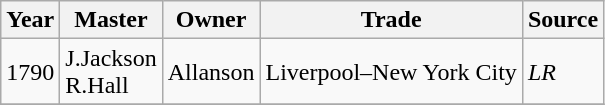<table class=" wikitable">
<tr>
<th>Year</th>
<th>Master</th>
<th>Owner</th>
<th>Trade</th>
<th>Source</th>
</tr>
<tr>
<td>1790</td>
<td>J.Jackson<br>R.Hall</td>
<td>Allanson</td>
<td>Liverpool–New York City</td>
<td><em>LR</em></td>
</tr>
<tr>
</tr>
</table>
